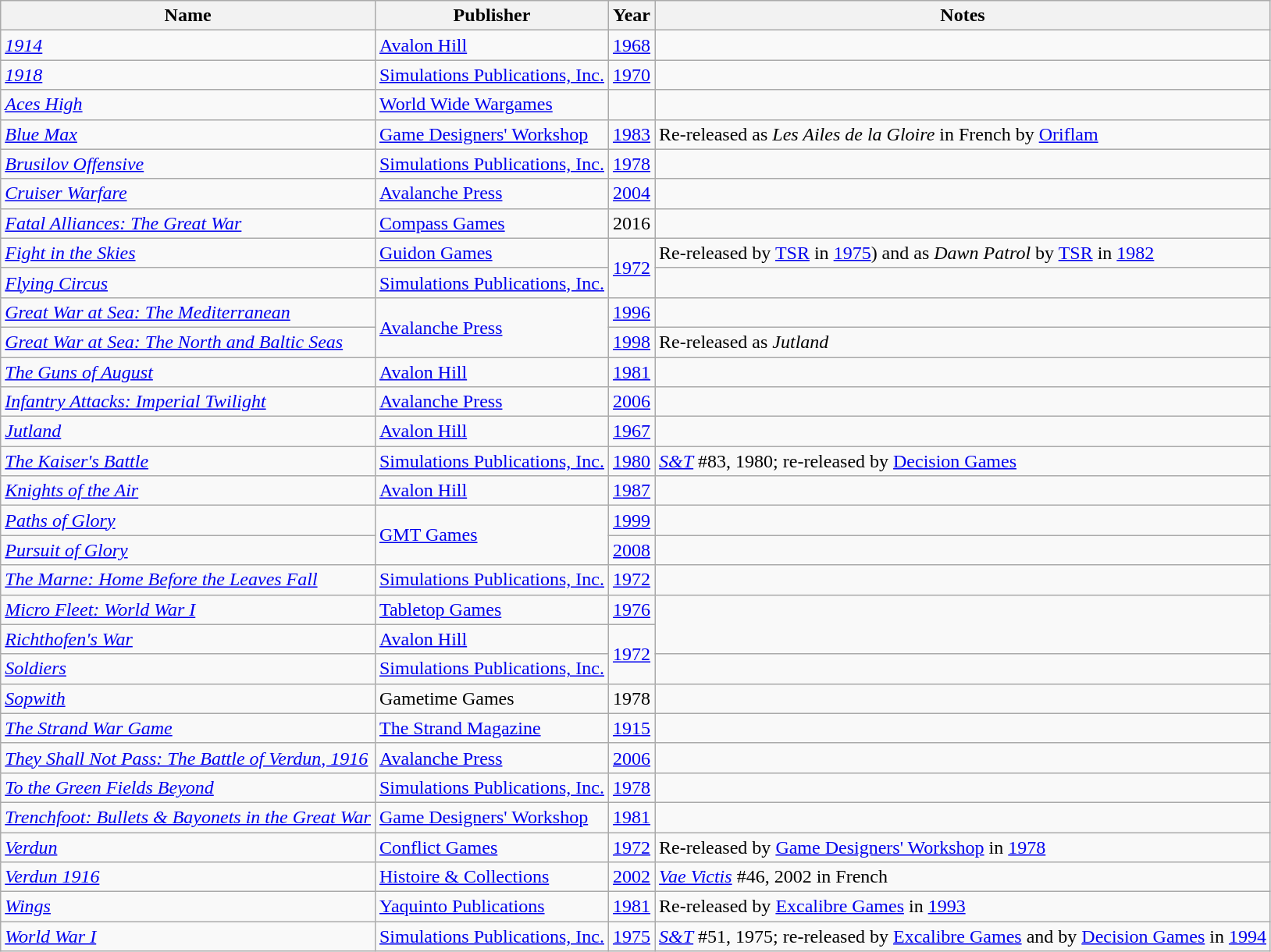<table class="wikitable">
<tr>
<th>Name</th>
<th>Publisher</th>
<th>Year</th>
<th>Notes</th>
</tr>
<tr>
<td><em><a href='#'>1914</a></em></td>
<td><a href='#'>Avalon Hill</a></td>
<td><a href='#'>1968</a></td>
<td></td>
</tr>
<tr>
<td><em><a href='#'>1918</a></em></td>
<td><a href='#'>Simulations Publications, Inc.</a></td>
<td><a href='#'>1970</a></td>
<td></td>
</tr>
<tr>
<td><em><a href='#'>Aces High</a></em></td>
<td><a href='#'>World Wide Wargames</a></td>
<td></td>
<td></td>
</tr>
<tr>
<td><em><a href='#'>Blue Max</a></em></td>
<td><a href='#'>Game Designers' Workshop</a></td>
<td><a href='#'>1983</a></td>
<td>Re-released as <em>Les Ailes de la Gloire</em> in French by <a href='#'>Oriflam</a></td>
</tr>
<tr>
<td><em><a href='#'>Brusilov Offensive</a></em></td>
<td><a href='#'>Simulations Publications, Inc.</a></td>
<td><a href='#'>1978</a></td>
<td></td>
</tr>
<tr>
<td><em><a href='#'>Cruiser Warfare</a></em></td>
<td><a href='#'>Avalanche Press</a></td>
<td><a href='#'>2004</a></td>
<td></td>
</tr>
<tr>
<td><em><a href='#'>Fatal Alliances: The Great War</a></em></td>
<td><a href='#'>Compass Games</a></td>
<td>2016</td>
<td></td>
</tr>
<tr>
<td><em><a href='#'>Fight in the Skies</a></em></td>
<td><a href='#'>Guidon Games</a></td>
<td rowspan="2"><a href='#'>1972</a></td>
<td>Re-released by <a href='#'>TSR</a> in <a href='#'>1975</a>) and as <em>Dawn Patrol</em> by <a href='#'>TSR</a> in <a href='#'>1982</a></td>
</tr>
<tr>
<td><em><a href='#'>Flying Circus</a></em></td>
<td><a href='#'>Simulations Publications, Inc.</a></td>
<td></td>
</tr>
<tr>
<td><em><a href='#'>Great War at Sea: The Mediterranean</a></em></td>
<td rowspan="2"><a href='#'>Avalanche Press</a></td>
<td><a href='#'>1996</a></td>
<td></td>
</tr>
<tr>
<td><em><a href='#'>Great War at Sea: The North and Baltic Seas</a></em></td>
<td><a href='#'>1998</a></td>
<td>Re-released as <em>Jutland</em></td>
</tr>
<tr>
<td><em><a href='#'>The Guns of August</a></em></td>
<td><a href='#'>Avalon Hill</a></td>
<td><a href='#'>1981</a></td>
<td></td>
</tr>
<tr>
<td><em><a href='#'>Infantry Attacks: Imperial Twilight</a></em></td>
<td><a href='#'>Avalanche Press</a></td>
<td><a href='#'>2006</a></td>
<td></td>
</tr>
<tr>
<td><em><a href='#'>Jutland</a></em></td>
<td><a href='#'>Avalon Hill</a></td>
<td><a href='#'>1967</a></td>
<td></td>
</tr>
<tr>
<td><em><a href='#'>The Kaiser's Battle</a></em></td>
<td><a href='#'>Simulations Publications, Inc.</a></td>
<td><a href='#'>1980</a></td>
<td><em><a href='#'>S&T</a></em> #83, 1980; re-released by <a href='#'>Decision Games</a></td>
</tr>
<tr>
<td><em><a href='#'>Knights of the Air</a></em></td>
<td><a href='#'>Avalon Hill</a></td>
<td><a href='#'>1987</a></td>
<td></td>
</tr>
<tr>
<td><em><a href='#'>Paths of Glory</a></em></td>
<td rowspan="2"><a href='#'>GMT Games</a></td>
<td><a href='#'>1999</a></td>
<td></td>
</tr>
<tr>
<td><em><a href='#'>Pursuit of Glory</a></em></td>
<td><a href='#'>2008</a></td>
<td></td>
</tr>
<tr>
<td><em><a href='#'>The Marne: Home Before the Leaves Fall</a></em></td>
<td><a href='#'>Simulations Publications, Inc.</a></td>
<td><a href='#'>1972</a></td>
<td></td>
</tr>
<tr>
<td><em><a href='#'>Micro Fleet: World War I</a></em></td>
<td><a href='#'>Tabletop Games</a></td>
<td><a href='#'>1976</a></td>
</tr>
<tr>
<td><em><a href='#'>Richthofen's War</a></em></td>
<td><a href='#'>Avalon Hill</a></td>
<td rowspan="2"><a href='#'>1972</a></td>
</tr>
<tr>
<td><em><a href='#'>Soldiers</a></em></td>
<td><a href='#'>Simulations Publications, Inc.</a></td>
<td></td>
</tr>
<tr>
<td><em><a href='#'>Sopwith</a></em></td>
<td>Gametime Games</td>
<td>1978</td>
</tr>
<tr>
<td><em><a href='#'>The Strand War Game</a></em></td>
<td><a href='#'>The Strand Magazine</a></td>
<td><a href='#'>1915</a></td>
<td></td>
</tr>
<tr>
<td><em><a href='#'>They Shall Not Pass: The Battle of Verdun, 1916</a></em></td>
<td><a href='#'>Avalanche Press</a></td>
<td><a href='#'>2006</a></td>
</tr>
<tr>
<td><em><a href='#'>To the Green Fields Beyond</a></em></td>
<td><a href='#'>Simulations Publications, Inc.</a></td>
<td><a href='#'>1978</a></td>
<td></td>
</tr>
<tr>
<td><em><a href='#'>Trenchfoot: Bullets & Bayonets in the Great War</a></em></td>
<td><a href='#'>Game Designers' Workshop</a></td>
<td><a href='#'>1981</a></td>
<td></td>
</tr>
<tr>
<td><em><a href='#'>Verdun</a></em></td>
<td><a href='#'>Conflict Games</a></td>
<td><a href='#'>1972</a></td>
<td>Re-released by <a href='#'>Game Designers' Workshop</a> in <a href='#'>1978</a></td>
</tr>
<tr>
<td><em><a href='#'>Verdun 1916</a></em></td>
<td><a href='#'>Histoire & Collections</a></td>
<td><a href='#'>2002</a></td>
<td><em><a href='#'>Vae Victis</a></em> #46, 2002 in French</td>
</tr>
<tr>
<td><em><a href='#'>Wings</a></em></td>
<td><a href='#'>Yaquinto Publications</a></td>
<td><a href='#'>1981</a></td>
<td>Re-released by <a href='#'>Excalibre Games</a> in <a href='#'>1993</a></td>
</tr>
<tr>
<td><em><a href='#'>World War I</a></em></td>
<td><a href='#'>Simulations Publications, Inc.</a></td>
<td><a href='#'>1975</a></td>
<td><em><a href='#'>S&T</a></em> #51, 1975; re-released by <a href='#'>Excalibre Games</a> and by <a href='#'>Decision Games</a> in <a href='#'>1994</a></td>
</tr>
</table>
